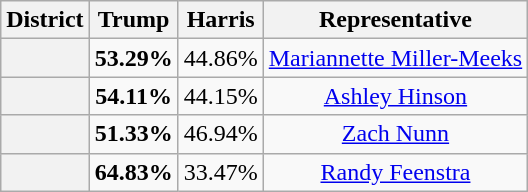<table class=wikitable>
<tr>
<th>District</th>
<th>Trump</th>
<th>Harris</th>
<th>Representative</th>
</tr>
<tr align=center>
<th></th>
<td><strong>53.29%</strong></td>
<td>44.86%</td>
<td><a href='#'>Mariannette Miller-Meeks</a></td>
</tr>
<tr align=center>
<th></th>
<td><strong>54.11%</strong></td>
<td>44.15%</td>
<td><a href='#'>Ashley Hinson</a></td>
</tr>
<tr align=center>
<th></th>
<td><strong>51.33%</strong></td>
<td>46.94%</td>
<td><a href='#'>Zach Nunn</a></td>
</tr>
<tr align=center>
<th></th>
<td><strong>64.83%</strong></td>
<td>33.47%</td>
<td><a href='#'>Randy Feenstra</a></td>
</tr>
</table>
